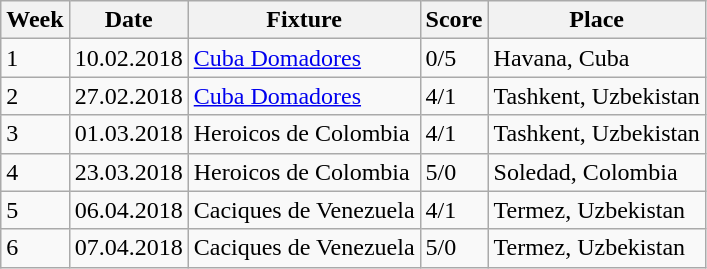<table class="wikitable sortable">
<tr>
<th>Week</th>
<th>Date</th>
<th>Fixture</th>
<th>Score</th>
<th>Place</th>
</tr>
<tr>
<td>1</td>
<td>10.02.2018</td>
<td> <a href='#'>Cuba Domadores</a></td>
<td>0/5</td>
<td>Havana, Cuba</td>
</tr>
<tr>
<td>2</td>
<td>27.02.2018</td>
<td> <a href='#'>Cuba Domadores</a></td>
<td>4/1</td>
<td>Tashkent, Uzbekistan</td>
</tr>
<tr>
<td>3</td>
<td>01.03.2018</td>
<td> Heroicos de Colombia</td>
<td>4/1</td>
<td>Tashkent, Uzbekistan</td>
</tr>
<tr>
<td>4</td>
<td>23.03.2018</td>
<td> Heroicos de Colombia</td>
<td>5/0</td>
<td>Soledad, Colombia</td>
</tr>
<tr>
<td>5</td>
<td>06.04.2018</td>
<td> Caciques de Venezuela</td>
<td>4/1</td>
<td>Termez, Uzbekistan</td>
</tr>
<tr>
<td>6</td>
<td>07.04.2018</td>
<td> Caciques de Venezuela</td>
<td>5/0</td>
<td>Termez, Uzbekistan</td>
</tr>
</table>
